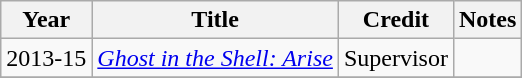<table class="wikitable">
<tr>
<th>Year</th>
<th>Title</th>
<th>Credit</th>
<th>Notes</th>
</tr>
<tr>
<td>2013-15</td>
<td><em><a href='#'>Ghost in the Shell: Arise</a></em></td>
<td>Supervisor</td>
<td></td>
</tr>
<tr>
</tr>
</table>
